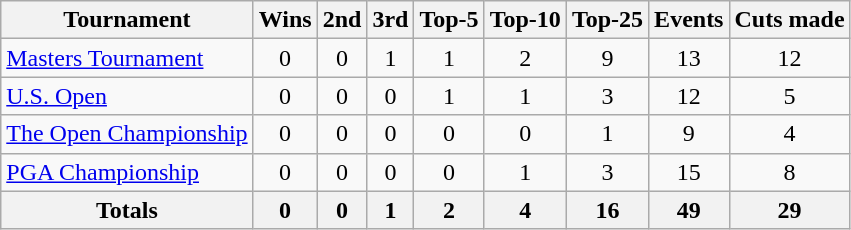<table class=wikitable style=text-align:center>
<tr>
<th>Tournament</th>
<th>Wins</th>
<th>2nd</th>
<th>3rd</th>
<th>Top-5</th>
<th>Top-10</th>
<th>Top-25</th>
<th>Events</th>
<th>Cuts made</th>
</tr>
<tr>
<td align=left><a href='#'>Masters Tournament</a></td>
<td>0</td>
<td>0</td>
<td>1</td>
<td>1</td>
<td>2</td>
<td>9</td>
<td>13</td>
<td>12</td>
</tr>
<tr>
<td align=left><a href='#'>U.S. Open</a></td>
<td>0</td>
<td>0</td>
<td>0</td>
<td>1</td>
<td>1</td>
<td>3</td>
<td>12</td>
<td>5</td>
</tr>
<tr>
<td align=left><a href='#'>The Open Championship</a></td>
<td>0</td>
<td>0</td>
<td>0</td>
<td>0</td>
<td>0</td>
<td>1</td>
<td>9</td>
<td>4</td>
</tr>
<tr>
<td align=left><a href='#'>PGA Championship</a></td>
<td>0</td>
<td>0</td>
<td>0</td>
<td>0</td>
<td>1</td>
<td>3</td>
<td>15</td>
<td>8</td>
</tr>
<tr>
<th>Totals</th>
<th>0</th>
<th>0</th>
<th>1</th>
<th>2</th>
<th>4</th>
<th>16</th>
<th>49</th>
<th>29</th>
</tr>
</table>
